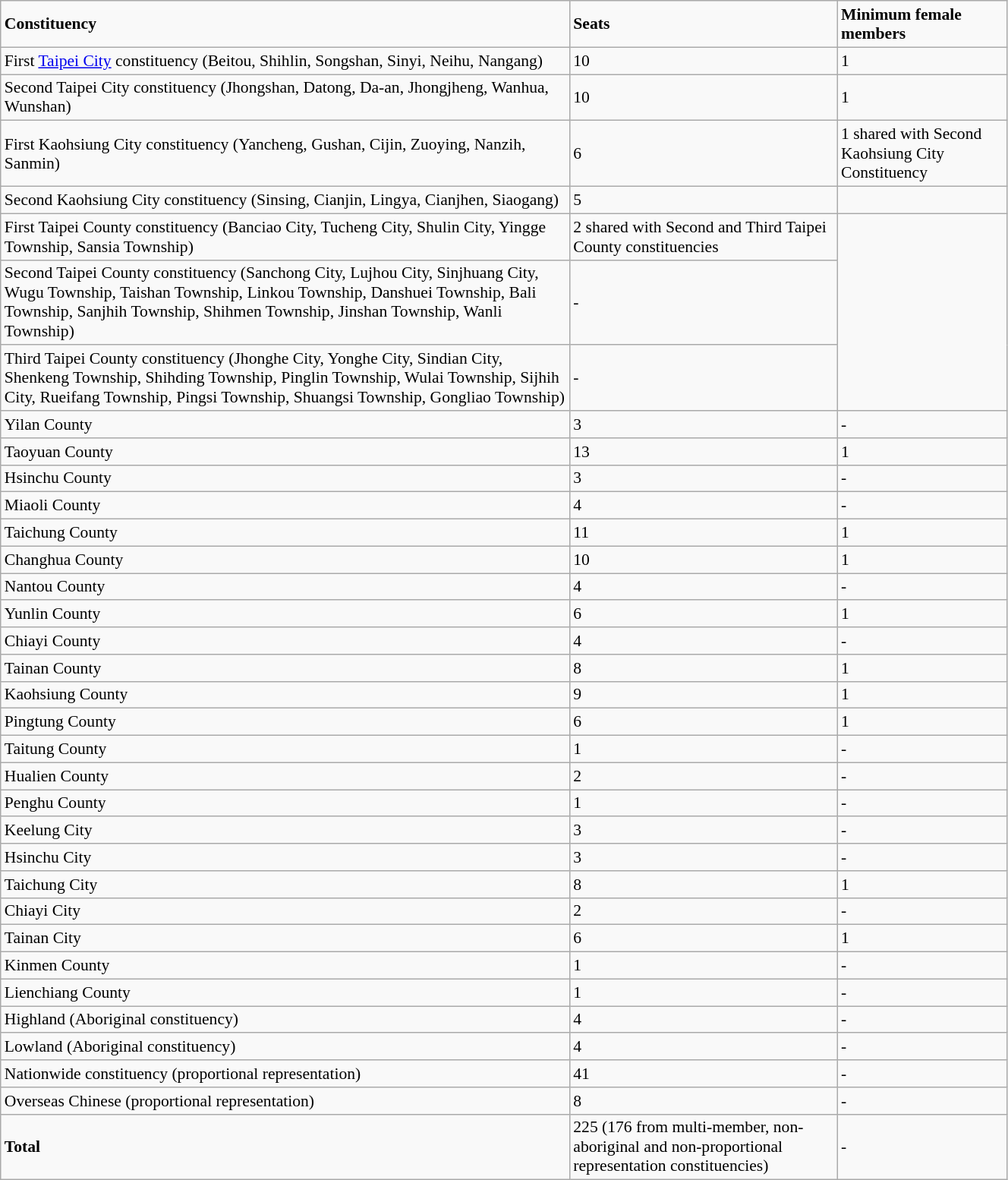<table class="wikitable sortable" width="70%" style="font-size: 0.90em;">
<tr>
<td><strong>Constituency</strong></td>
<td><strong>Seats</strong></td>
<td><strong>Minimum female members</strong></td>
</tr>
<tr>
<td>First <a href='#'>Taipei City</a> constituency (Beitou, Shihlin, Songshan, Sinyi, Neihu, Nangang)</td>
<td>10</td>
<td>1</td>
</tr>
<tr>
<td>Second Taipei City constituency (Jhongshan, Datong, Da-an, Jhongjheng, Wanhua, Wunshan)</td>
<td>10</td>
<td>1</td>
</tr>
<tr>
<td>First Kaohsiung City constituency (Yancheng, Gushan, Cijin, Zuoying, Nanzih, Sanmin)</td>
<td>6</td>
<td>1 shared with Second Kaohsiung City Constituency</td>
</tr>
<tr>
<td>Second Kaohsiung City constituency (Sinsing, Cianjin, Lingya, Cianjhen, Siaogang)</td>
<td>5</td>
<td></td>
</tr>
<tr>
<td>First Taipei County constituency (Banciao City, Tucheng City, Shulin City, Yingge Township, Sansia Township)</td>
<td>2 shared with Second and Third Taipei County constituencies</td>
</tr>
<tr>
<td>Second Taipei County constituency (Sanchong City, Lujhou City, Sinjhuang City, Wugu Township, Taishan Township, Linkou Township, Danshuei Township, Bali Township, Sanjhih Township, Shihmen Township, Jinshan Township, Wanli Township)</td>
<td>-</td>
</tr>
<tr>
<td>Third Taipei County constituency (Jhonghe City, Yonghe City, Sindian City, Shenkeng Township, Shihding Township, Pinglin Township, Wulai Township, Sijhih City, Rueifang Township, Pingsi Township, Shuangsi Township, Gongliao Township)</td>
<td>-</td>
</tr>
<tr>
<td>Yilan County</td>
<td>3</td>
<td>-</td>
</tr>
<tr>
<td>Taoyuan County</td>
<td>13</td>
<td>1</td>
</tr>
<tr>
<td>Hsinchu County</td>
<td>3</td>
<td>-</td>
</tr>
<tr>
<td>Miaoli County</td>
<td>4</td>
<td>-</td>
</tr>
<tr>
<td>Taichung County</td>
<td>11</td>
<td>1</td>
</tr>
<tr>
<td>Changhua County</td>
<td>10</td>
<td>1</td>
</tr>
<tr>
<td>Nantou County</td>
<td>4</td>
<td>-</td>
</tr>
<tr>
<td>Yunlin County</td>
<td>6</td>
<td>1</td>
</tr>
<tr>
<td>Chiayi County</td>
<td>4</td>
<td>-</td>
</tr>
<tr>
<td>Tainan County</td>
<td>8</td>
<td>1</td>
</tr>
<tr>
<td>Kaohsiung County</td>
<td>9</td>
<td>1</td>
</tr>
<tr>
<td>Pingtung County</td>
<td>6</td>
<td>1</td>
</tr>
<tr>
<td>Taitung County</td>
<td>1</td>
<td>-</td>
</tr>
<tr>
<td>Hualien County</td>
<td>2</td>
<td>-</td>
</tr>
<tr>
<td>Penghu County</td>
<td>1</td>
<td>-</td>
</tr>
<tr>
<td>Keelung City</td>
<td>3</td>
<td>-</td>
</tr>
<tr>
<td>Hsinchu City</td>
<td>3</td>
<td>-</td>
</tr>
<tr>
<td>Taichung City</td>
<td>8</td>
<td>1</td>
</tr>
<tr>
<td>Chiayi City</td>
<td>2</td>
<td>-</td>
</tr>
<tr>
<td>Tainan City</td>
<td>6</td>
<td>1</td>
</tr>
<tr>
<td>Kinmen County</td>
<td>1</td>
<td>-</td>
</tr>
<tr>
<td>Lienchiang County</td>
<td>1</td>
<td>-</td>
</tr>
<tr>
<td>Highland (Aboriginal constituency)</td>
<td>4</td>
<td>-</td>
</tr>
<tr>
<td>Lowland (Aboriginal constituency)</td>
<td>4</td>
<td>-</td>
</tr>
<tr>
<td>Nationwide constituency (proportional representation)</td>
<td>41</td>
<td>-</td>
</tr>
<tr>
<td>Overseas Chinese (proportional representation)</td>
<td>8</td>
<td>-</td>
</tr>
<tr>
<td><strong>Total</strong></td>
<td>225 (176 from multi-member, non-aboriginal and non-proportional representation constituencies)</td>
<td>-</td>
</tr>
</table>
